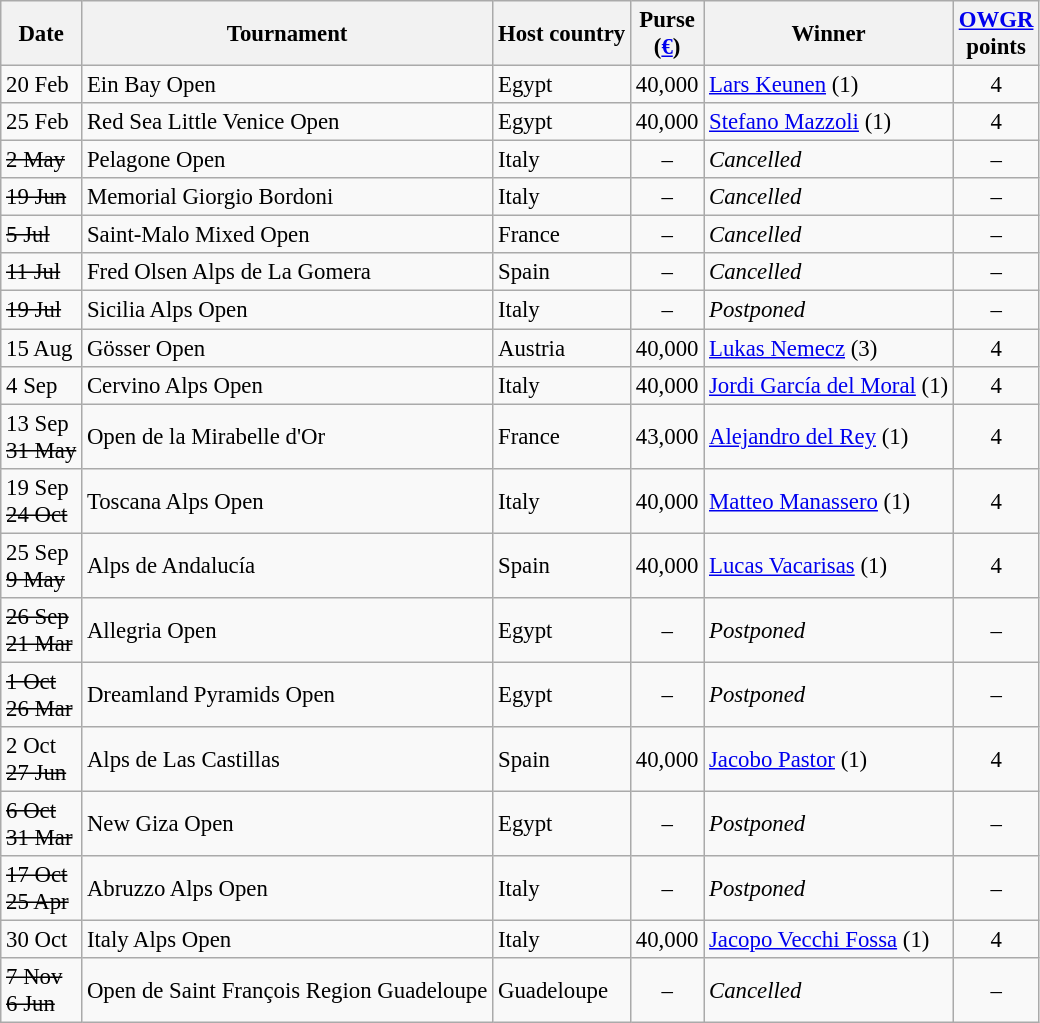<table class="wikitable" style="font-size:95%;">
<tr>
<th>Date</th>
<th>Tournament</th>
<th>Host country</th>
<th>Purse<br>(<a href='#'>€</a>)</th>
<th>Winner</th>
<th><a href='#'>OWGR</a><br>points</th>
</tr>
<tr>
<td>20 Feb</td>
<td>Ein Bay Open</td>
<td>Egypt</td>
<td align=right>40,000</td>
<td> <a href='#'>Lars Keunen</a> (1)</td>
<td align=center>4</td>
</tr>
<tr>
<td>25 Feb</td>
<td>Red Sea Little Venice Open</td>
<td>Egypt</td>
<td align=right>40,000</td>
<td> <a href='#'>Stefano Mazzoli</a> (1)</td>
<td align=center>4</td>
</tr>
<tr>
<td><s>2 May</s></td>
<td>Pelagone Open</td>
<td>Italy</td>
<td align=center>–</td>
<td><em>Cancelled</em></td>
<td align=center>–</td>
</tr>
<tr>
<td><s>19 Jun</s></td>
<td>Memorial Giorgio Bordoni</td>
<td>Italy</td>
<td align=center>–</td>
<td><em>Cancelled</em></td>
<td align=center>–</td>
</tr>
<tr>
<td><s>5 Jul</s></td>
<td>Saint-Malo Mixed Open</td>
<td>France</td>
<td align=center>–</td>
<td><em>Cancelled</em></td>
<td align=center>–</td>
</tr>
<tr>
<td><s>11 Jul</s></td>
<td>Fred Olsen Alps de La Gomera</td>
<td>Spain</td>
<td align=center>–</td>
<td><em>Cancelled</em></td>
<td align=center>–</td>
</tr>
<tr>
<td><s>19 Jul</s></td>
<td>Sicilia Alps Open</td>
<td>Italy</td>
<td align=center>–</td>
<td><em>Postponed</em></td>
<td align=center>–</td>
</tr>
<tr>
<td>15 Aug</td>
<td>Gösser Open</td>
<td>Austria</td>
<td align=right>40,000</td>
<td> <a href='#'>Lukas Nemecz</a> (3)</td>
<td align=center>4</td>
</tr>
<tr>
<td>4 Sep</td>
<td>Cervino Alps Open</td>
<td>Italy</td>
<td align=right>40,000</td>
<td> <a href='#'>Jordi García del Moral</a> (1)</td>
<td align=center>4</td>
</tr>
<tr>
<td>13 Sep<br><s>31 May</s></td>
<td>Open de la Mirabelle d'Or</td>
<td>France</td>
<td align=right>43,000</td>
<td> <a href='#'>Alejandro del Rey</a> (1)</td>
<td align=center>4</td>
</tr>
<tr>
<td>19 Sep<br><s>24 Oct</s></td>
<td>Toscana Alps Open</td>
<td>Italy</td>
<td align=right>40,000</td>
<td> <a href='#'>Matteo Manassero</a> (1)</td>
<td align=center>4</td>
</tr>
<tr>
<td>25 Sep<br><s>9 May</s></td>
<td>Alps de Andalucía</td>
<td>Spain</td>
<td align=right>40,000</td>
<td> <a href='#'>Lucas Vacarisas</a> (1)</td>
<td align=center>4</td>
</tr>
<tr>
<td><s>26 Sep</s><br><s>21 Mar</s></td>
<td>Allegria Open</td>
<td>Egypt</td>
<td align=center>–</td>
<td><em>Postponed</em></td>
<td align=center>–</td>
</tr>
<tr>
<td><s>1 Oct</s><br><s>26 Mar</s></td>
<td>Dreamland Pyramids Open</td>
<td>Egypt</td>
<td align=center>–</td>
<td><em>Postponed</em></td>
<td align=center>–</td>
</tr>
<tr>
<td>2 Oct<br><s>27 Jun</s></td>
<td>Alps de Las Castillas</td>
<td>Spain</td>
<td align=right>40,000</td>
<td> <a href='#'>Jacobo Pastor</a> (1)</td>
<td align=center>4</td>
</tr>
<tr>
<td><s>6 Oct</s><br><s>31 Mar</s></td>
<td>New Giza Open</td>
<td>Egypt</td>
<td align=center>–</td>
<td><em>Postponed</em></td>
<td align=center>–</td>
</tr>
<tr>
<td><s>17 Oct</s><br><s>25 Apr</s></td>
<td>Abruzzo Alps Open</td>
<td>Italy</td>
<td align=center>–</td>
<td><em>Postponed</em></td>
<td align=center>–</td>
</tr>
<tr>
<td>30 Oct</td>
<td>Italy Alps Open</td>
<td>Italy</td>
<td align=right>40,000</td>
<td> <a href='#'>Jacopo Vecchi Fossa</a> (1)</td>
<td align=center>4</td>
</tr>
<tr>
<td><s>7 Nov</s><br><s>6 Jun</s></td>
<td>Open de Saint François Region Guadeloupe</td>
<td>Guadeloupe</td>
<td align=center>–</td>
<td><em>Cancelled</em></td>
<td align=center>–</td>
</tr>
</table>
